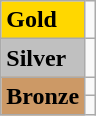<table class="wikitable">
<tr>
<td bgcolor="gold"><strong>Gold</strong></td>
<td></td>
</tr>
<tr>
<td bgcolor="silver"><strong>Silver</strong></td>
<td></td>
</tr>
<tr>
<td rowspan="2" bgcolor="#cc9966"><strong>Bronze</strong></td>
<td></td>
</tr>
<tr>
<td></td>
</tr>
</table>
